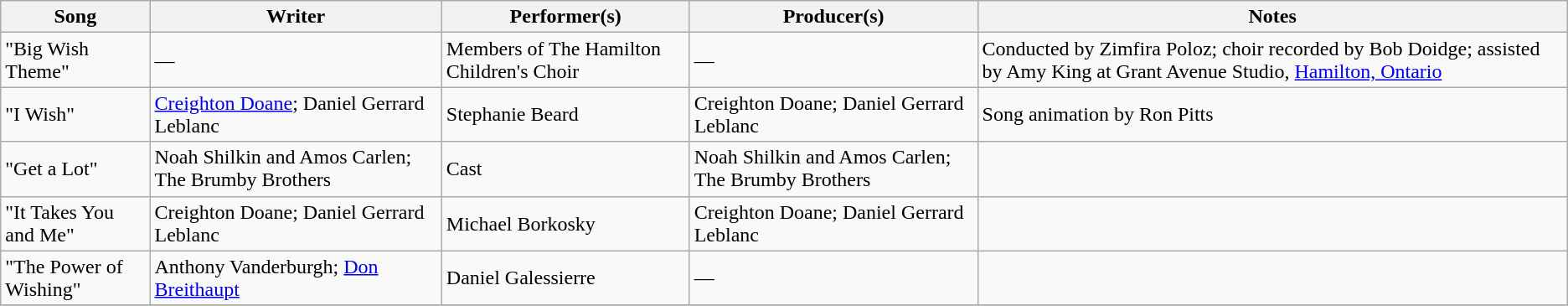<table class="wikitable" border="1">
<tr>
<th align="left">Song</th>
<th align="left">Writer</th>
<th align="left">Performer(s)</th>
<th align="left">Producer(s)</th>
<th align="left">Notes</th>
</tr>
<tr>
<td>"Big Wish Theme"</td>
<td>—</td>
<td>Members of The Hamilton Children's Choir</td>
<td>—</td>
<td>Conducted by Zimfira Poloz; choir recorded by Bob Doidge; assisted by Amy King at Grant Avenue Studio, <a href='#'>Hamilton, Ontario</a></td>
</tr>
<tr>
<td>"I Wish"</td>
<td><a href='#'>Creighton Doane</a>; Daniel Gerrard Leblanc</td>
<td>Stephanie Beard</td>
<td>Creighton Doane; Daniel Gerrard Leblanc</td>
<td>Song animation by Ron Pitts</td>
</tr>
<tr>
<td>"Get a Lot"</td>
<td>Noah Shilkin and Amos Carlen; The Brumby Brothers</td>
<td>Cast</td>
<td>Noah Shilkin and Amos Carlen; The Brumby Brothers</td>
<td></td>
</tr>
<tr>
<td>"It Takes You and Me"</td>
<td>Creighton Doane; Daniel Gerrard Leblanc</td>
<td>Michael Borkosky</td>
<td>Creighton Doane; Daniel Gerrard Leblanc</td>
<td></td>
</tr>
<tr>
<td>"The Power of Wishing"</td>
<td>Anthony Vanderburgh; <a href='#'>Don Breithaupt</a></td>
<td>Daniel Galessierre</td>
<td>—</td>
<td></td>
</tr>
<tr>
</tr>
</table>
